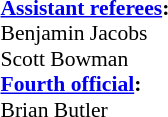<table style="width:100%;font-size:90%">
<tr>
<td><br><strong><a href='#'>Assistant referees</a>:</strong>
<br>Benjamin Jacobs
<br>Scott Bowman
<br><strong><a href='#'>Fourth official</a>:</strong>
<br> Brian Butler</td>
<td style="width:60%; vertical-align:top"></td>
</tr>
</table>
